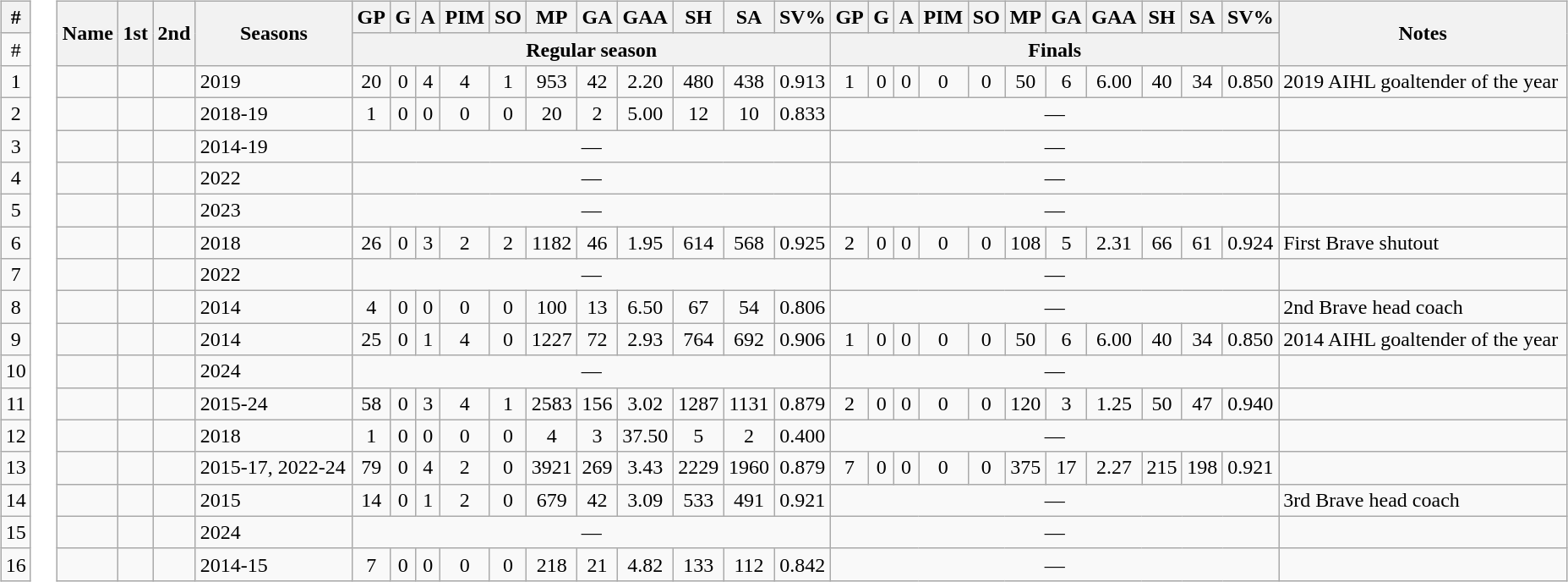<table>
<tr valign=top>
<td><br><table class="wikitable" style="text-align:center">
<tr>
<th>#</th>
</tr>
<tr>
<td>#</td>
</tr>
<tr>
<td>1</td>
</tr>
<tr>
<td>2</td>
</tr>
<tr>
<td>3</td>
</tr>
<tr>
<td>4</td>
</tr>
<tr>
<td>5</td>
</tr>
<tr>
<td>6</td>
</tr>
<tr>
<td>7</td>
</tr>
<tr>
<td>8</td>
</tr>
<tr>
<td>9</td>
</tr>
<tr>
<td>10</td>
</tr>
<tr>
<td>11</td>
</tr>
<tr>
<td>12</td>
</tr>
<tr>
<td>13</td>
</tr>
<tr>
<td>14</td>
</tr>
<tr>
<td>15</td>
</tr>
<tr>
<td>16</td>
</tr>
</table>
</td>
<td><br><table class="wikitable sortable" style="text-align:center; width:100%">
<tr>
<th rowspan="2">Name</th>
<th rowspan="2">1st <br> </th>
<th rowspan="2">2nd <br> </th>
<th rowspan="2">Seasons</th>
<th>GP</th>
<th>G</th>
<th>A</th>
<th>PIM</th>
<th>SO</th>
<th>MP</th>
<th>GA</th>
<th>GAA</th>
<th>SH</th>
<th>SA</th>
<th>SV%</th>
<th>GP</th>
<th>G</th>
<th>A</th>
<th>PIM</th>
<th>SO</th>
<th>MP</th>
<th>GA</th>
<th>GAA</th>
<th>SH</th>
<th>SA</th>
<th>SV%</th>
<th rowspan="2" class="unsortable">Notes</th>
</tr>
<tr class="unsortable">
<th colspan="11">Regular season</th>
<th colspan="11">Finals</th>
</tr>
<tr>
<td align="left"></td>
<td></td>
<td></td>
<td align="left">2019</td>
<td>20</td>
<td>0</td>
<td>4</td>
<td>4</td>
<td>1</td>
<td>953</td>
<td>42</td>
<td>2.20</td>
<td>480</td>
<td>438</td>
<td>0.913</td>
<td>1</td>
<td>0</td>
<td>0</td>
<td>0</td>
<td>0</td>
<td>50</td>
<td>6</td>
<td>6.00</td>
<td>40</td>
<td>34</td>
<td>0.850</td>
<td align="left">2019 AIHL goaltender of the year</td>
</tr>
<tr>
<td align="left"></td>
<td></td>
<td></td>
<td align="left">2018-19</td>
<td>1</td>
<td>0</td>
<td>0</td>
<td>0</td>
<td>0</td>
<td>20</td>
<td>2</td>
<td>5.00</td>
<td>12</td>
<td>10</td>
<td>0.833</td>
<td colspan="11">—</td>
<td></td>
</tr>
<tr>
<td align="left"></td>
<td></td>
<td></td>
<td align="left">2014-19</td>
<td colspan="11">—</td>
<td colspan="11">—</td>
<td></td>
</tr>
<tr>
<td align="left"></td>
<td></td>
<td></td>
<td align="left">2022</td>
<td colspan="11">—</td>
<td colspan="11">—</td>
<td></td>
</tr>
<tr>
<td align="left"></td>
<td></td>
<td></td>
<td align="left">2023</td>
<td colspan="11">—</td>
<td colspan="11">—</td>
<td></td>
</tr>
<tr>
<td align="left"></td>
<td></td>
<td></td>
<td align="left">2018</td>
<td>26</td>
<td>0</td>
<td>3</td>
<td>2</td>
<td>2</td>
<td>1182</td>
<td>46</td>
<td>1.95</td>
<td>614</td>
<td>568</td>
<td>0.925</td>
<td>2</td>
<td>0</td>
<td>0</td>
<td>0</td>
<td>0</td>
<td>108</td>
<td>5</td>
<td>2.31</td>
<td>66</td>
<td>61</td>
<td>0.924</td>
<td align="left">First Brave shutout</td>
</tr>
<tr>
<td align="left"></td>
<td></td>
<td></td>
<td align="left">2022</td>
<td colspan="11">—</td>
<td colspan="11">—</td>
<td></td>
</tr>
<tr>
<td align="left"></td>
<td></td>
<td></td>
<td align="left">2014</td>
<td>4</td>
<td>0</td>
<td>0</td>
<td>0</td>
<td>0</td>
<td>100</td>
<td>13</td>
<td>6.50</td>
<td>67</td>
<td>54</td>
<td>0.806</td>
<td colspan="11">—</td>
<td align="left">2nd Brave head coach</td>
</tr>
<tr>
<td align="left"></td>
<td></td>
<td></td>
<td align="left">2014</td>
<td>25</td>
<td>0</td>
<td>1</td>
<td>4</td>
<td>0</td>
<td>1227</td>
<td>72</td>
<td>2.93</td>
<td>764</td>
<td>692</td>
<td>0.906</td>
<td>1</td>
<td>0</td>
<td>0</td>
<td>0</td>
<td>0</td>
<td>50</td>
<td>6</td>
<td>6.00</td>
<td>40</td>
<td>34</td>
<td>0.850</td>
<td align="left">2014 AIHL goaltender of the year</td>
</tr>
<tr>
<td align="left"></td>
<td></td>
<td></td>
<td align="left">2024</td>
<td colspan="11">—</td>
<td colspan="11">—</td>
<td></td>
</tr>
<tr>
<td align="left"></td>
<td></td>
<td></td>
<td align="left">2015-24</td>
<td>58</td>
<td>0</td>
<td>3</td>
<td>4</td>
<td>1</td>
<td>2583</td>
<td>156</td>
<td>3.02</td>
<td>1287</td>
<td>1131</td>
<td>0.879</td>
<td>2</td>
<td>0</td>
<td>0</td>
<td>0</td>
<td>0</td>
<td>120</td>
<td>3</td>
<td>1.25</td>
<td>50</td>
<td>47</td>
<td>0.940</td>
<td></td>
</tr>
<tr>
<td align="left"></td>
<td></td>
<td></td>
<td align="left">2018</td>
<td>1</td>
<td>0</td>
<td>0</td>
<td>0</td>
<td>0</td>
<td>4</td>
<td>3</td>
<td>37.50</td>
<td>5</td>
<td>2</td>
<td>0.400</td>
<td colspan="11">—</td>
<td></td>
</tr>
<tr>
<td align="left"></td>
<td></td>
<td></td>
<td align="left">2015-17, 2022-24</td>
<td>79</td>
<td>0</td>
<td>4</td>
<td>2</td>
<td>0</td>
<td>3921</td>
<td>269</td>
<td>3.43</td>
<td>2229</td>
<td>1960</td>
<td>0.879</td>
<td>7</td>
<td>0</td>
<td>0</td>
<td>0</td>
<td>0</td>
<td>375</td>
<td>17</td>
<td>2.27</td>
<td>215</td>
<td>198</td>
<td>0.921</td>
<td></td>
</tr>
<tr>
<td align="left"></td>
<td></td>
<td></td>
<td align="left">2015</td>
<td>14</td>
<td>0</td>
<td>1</td>
<td>2</td>
<td>0</td>
<td>679</td>
<td>42</td>
<td>3.09</td>
<td>533</td>
<td>491</td>
<td>0.921</td>
<td colspan="11">—</td>
<td align="left">3rd Brave head coach</td>
</tr>
<tr>
<td align="left"></td>
<td></td>
<td></td>
<td align="left">2024</td>
<td colspan="11">—</td>
<td colspan="11">—</td>
<td></td>
</tr>
<tr>
<td align="left"></td>
<td></td>
<td></td>
<td align="left">2014-15</td>
<td>7</td>
<td>0</td>
<td>0</td>
<td>0</td>
<td>0</td>
<td>218</td>
<td>21</td>
<td>4.82</td>
<td>133</td>
<td>112</td>
<td>0.842</td>
<td colspan="11">—</td>
<td></td>
</tr>
</table>
</td>
</tr>
</table>
